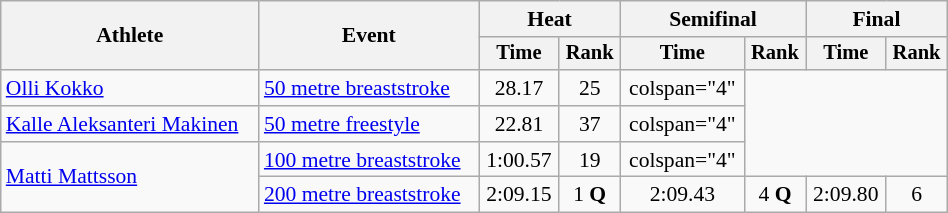<table class="wikitable" style="text-align:center; font-size:90%; width:50%;">
<tr>
<th rowspan="2">Athlete</th>
<th rowspan="2">Event</th>
<th colspan="2">Heat</th>
<th colspan="2">Semifinal</th>
<th colspan="2">Final</th>
</tr>
<tr style="font-size:95%">
<th>Time</th>
<th>Rank</th>
<th>Time</th>
<th>Rank</th>
<th>Time</th>
<th>Rank</th>
</tr>
<tr align=center>
<td align=left><a href='#'>Olli Kokko</a></td>
<td align=left><a href='#'>50 metre breaststroke</a></td>
<td>28.17</td>
<td>25</td>
<td>colspan="4" </td>
</tr>
<tr align=center>
<td align=left><a href='#'>Kalle Aleksanteri Makinen</a></td>
<td align=left><a href='#'>50 metre freestyle</a></td>
<td>22.81</td>
<td>37</td>
<td>colspan="4" </td>
</tr>
<tr align=center>
<td align=left rowspan=2><a href='#'>Matti Mattsson</a></td>
<td align=left><a href='#'>100 metre breaststroke</a></td>
<td>1:00.57</td>
<td>19</td>
<td>colspan="4" </td>
</tr>
<tr align=center>
<td align=left><a href='#'>200 metre breaststroke</a></td>
<td>2:09.15</td>
<td>1 <strong>Q</strong></td>
<td>2:09.43</td>
<td>4 <strong>Q</strong></td>
<td>2:09.80</td>
<td>6</td>
</tr>
</table>
